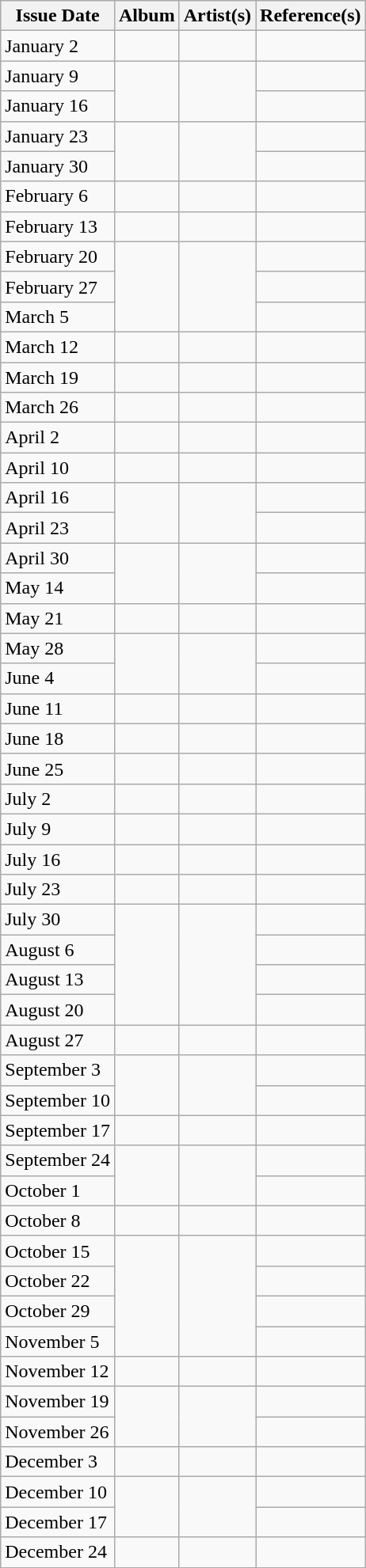<table class="wikitable">
<tr>
<th style="text-align: center;">Issue Date</th>
<th style="text-align: center;">Album</th>
<th style="text-align: center;">Artist(s)</th>
<th style="text-align: center;">Reference(s)</th>
</tr>
<tr>
<td>January 2</td>
<td rowspan=1><em></em></td>
<td rowspan=1></td>
<td></td>
</tr>
<tr>
<td>January 9</td>
<td rowspan=2><em></em></td>
<td rowspan=2></td>
<td></td>
</tr>
<tr>
<td>January 16</td>
<td></td>
</tr>
<tr>
<td>January 23</td>
<td rowspan=2><em></em></td>
<td rowspan=2></td>
<td></td>
</tr>
<tr>
<td>January 30</td>
<td></td>
</tr>
<tr>
<td>February 6</td>
<td rowspan=1><em></em></td>
<td rowspan=1></td>
<td></td>
</tr>
<tr>
<td>February 13</td>
<td rowspan=1><em></em></td>
<td rowspan=1></td>
<td></td>
</tr>
<tr>
<td>February 20</td>
<td rowspan=3><em></em></td>
<td rowspan=3></td>
<td></td>
</tr>
<tr>
<td>February 27</td>
<td></td>
</tr>
<tr>
<td>March 5</td>
<td></td>
</tr>
<tr>
<td>March 12</td>
<td rowspan=1><em></em></td>
<td rowspan=1></td>
<td></td>
</tr>
<tr>
<td>March 19</td>
<td rowspan=1><em></em></td>
<td rowspan=1></td>
<td></td>
</tr>
<tr>
<td>March 26</td>
<td rowspan=1><em></em></td>
<td rowspan=1></td>
<td></td>
</tr>
<tr>
<td>April 2</td>
<td rowspan=1><em></em></td>
<td rowspan=1></td>
<td></td>
</tr>
<tr>
<td>April 10</td>
<td rowspan=1><em></em></td>
<td rowspan=1></td>
<td></td>
</tr>
<tr>
<td>April 16</td>
<td rowspan=2><em></em></td>
<td rowspan=2></td>
<td></td>
</tr>
<tr>
<td>April 23</td>
<td></td>
</tr>
<tr>
<td>April 30</td>
<td rowspan=2><em></em></td>
<td rowspan=2></td>
<td></td>
</tr>
<tr>
<td>May 14</td>
<td></td>
</tr>
<tr>
<td>May 21</td>
<td rowspan=1><em></em></td>
<td rowspan=1></td>
<td></td>
</tr>
<tr>
<td>May 28</td>
<td rowspan=2><em></em></td>
<td rowspan=2></td>
<td></td>
</tr>
<tr>
<td>June 4</td>
<td></td>
</tr>
<tr>
<td>June 11</td>
<td rowspan=1><em></em></td>
<td rowspan=1></td>
<td></td>
</tr>
<tr>
<td>June 18</td>
<td rowspan=1><em></em></td>
<td rowspan=1></td>
<td></td>
</tr>
<tr>
<td>June 25</td>
<td rowspan=1><em></em></td>
<td rowspan=1></td>
<td></td>
</tr>
<tr>
<td>July 2</td>
<td rowspan=1><em></em></td>
<td rowspan=1></td>
<td></td>
</tr>
<tr>
<td>July 9</td>
<td rowspan=1><em></em></td>
<td rowspan=1></td>
<td></td>
</tr>
<tr>
<td>July 16</td>
<td rowspan=1><em></em></td>
<td rowspan=1></td>
<td></td>
</tr>
<tr>
<td>July 23</td>
<td rowspan=1><em></em></td>
<td rowspan=1></td>
<td></td>
</tr>
<tr>
<td>July 30</td>
<td rowspan=4><em></em></td>
<td rowspan=4></td>
<td></td>
</tr>
<tr>
<td>August 6</td>
<td></td>
</tr>
<tr>
<td>August 13</td>
<td></td>
</tr>
<tr>
<td>August 20</td>
<td></td>
</tr>
<tr>
<td>August 27</td>
<td rowspan=1><em></em></td>
<td rowspan=1></td>
<td></td>
</tr>
<tr>
<td>September 3</td>
<td rowspan=2><em></em></td>
<td rowspan=2></td>
<td></td>
</tr>
<tr>
<td>September 10</td>
<td></td>
</tr>
<tr>
<td>September 17</td>
<td rowspan=1><em></em></td>
<td rowspan=1></td>
<td></td>
</tr>
<tr>
<td>September 24</td>
<td rowspan=2><em></em></td>
<td rowspan=2></td>
<td></td>
</tr>
<tr>
<td>October 1</td>
<td></td>
</tr>
<tr>
<td>October 8</td>
<td rowspan=1><em></em></td>
<td rowspan=1></td>
<td></td>
</tr>
<tr>
<td>October 15</td>
<td rowspan=4><em></em></td>
<td rowspan=4></td>
<td></td>
</tr>
<tr>
<td>October 22</td>
<td></td>
</tr>
<tr>
<td>October 29</td>
<td></td>
</tr>
<tr>
<td>November 5</td>
<td></td>
</tr>
<tr>
<td>November 12</td>
<td rowspan=1><em></em></td>
<td rowspan=1></td>
<td></td>
</tr>
<tr>
<td>November 19</td>
<td rowspan=2><em></em></td>
<td rowspan=2></td>
<td></td>
</tr>
<tr>
<td>November 26</td>
<td></td>
</tr>
<tr>
<td>December 3</td>
<td rowspan=1><em></em></td>
<td rowspan=1></td>
<td></td>
</tr>
<tr>
<td>December 10</td>
<td rowspan=2><em></em></td>
<td rowspan=2></td>
<td></td>
</tr>
<tr>
<td>December 17</td>
<td></td>
</tr>
<tr>
<td>December 24</td>
<td rowspan=1><em></em></td>
<td rowspan=1></td>
<td></td>
</tr>
</table>
